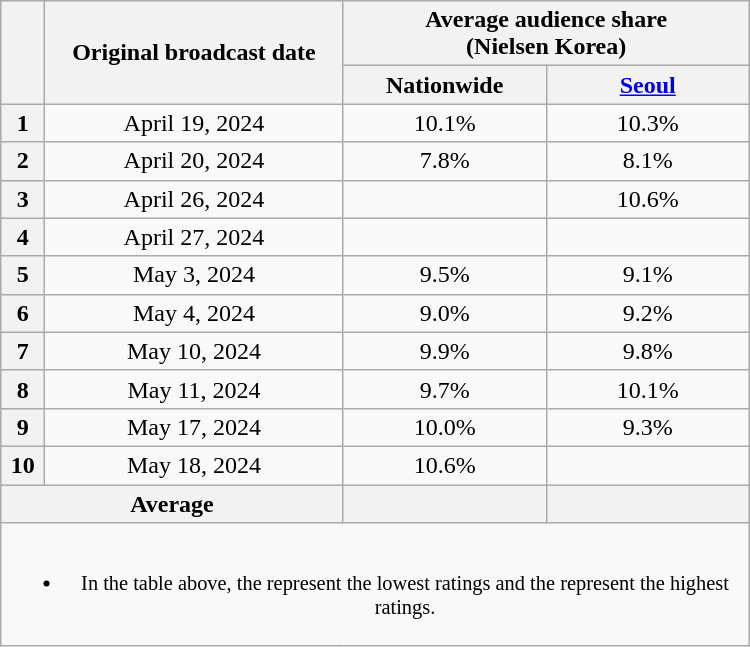<table class="wikitable" style="margin-left:auto; margin-right:auto; width:500px; text-align:center">
<tr>
<th scope="col" rowspan="2"></th>
<th scope="col" rowspan="2">Original broadcast date</th>
<th scope="col" colspan="2">Average audience share<br>(Nielsen Korea)</th>
</tr>
<tr>
<th scope="col" style="width:8em">Nationwide</th>
<th scope="col" style="width:8em"><a href='#'>Seoul</a></th>
</tr>
<tr>
<th scope="col">1</th>
<td>April 19, 2024</td>
<td>10.1% </td>
<td>10.3% </td>
</tr>
<tr>
<th scope="col">2</th>
<td>April 20, 2024</td>
<td>7.8% </td>
<td>8.1% </td>
</tr>
<tr>
<th scope="col">3</th>
<td>April 26, 2024</td>
<td><strong></strong> </td>
<td>10.6% </td>
</tr>
<tr>
<th scope="col">4</th>
<td>April 27, 2024</td>
<td><strong></strong> </td>
<td><strong></strong> </td>
</tr>
<tr>
<th scope="col">5</th>
<td>May 3, 2024</td>
<td>9.5% </td>
<td>9.1% </td>
</tr>
<tr>
<th scope="col">6</th>
<td>May 4, 2024</td>
<td>9.0% </td>
<td>9.2% </td>
</tr>
<tr>
<th scope="col">7</th>
<td>May 10, 2024</td>
<td>9.9% </td>
<td>9.8% </td>
</tr>
<tr>
<th scope="col">8</th>
<td>May 11, 2024</td>
<td>9.7% </td>
<td>10.1% </td>
</tr>
<tr>
<th scope="col">9</th>
<td>May 17, 2024</td>
<td>10.0% </td>
<td>9.3% </td>
</tr>
<tr>
<th scope="col">10</th>
<td>May 18, 2024</td>
<td>10.6% </td>
<td><strong></strong> </td>
</tr>
<tr>
<th scope="col" colspan="2">Average</th>
<th scope="col"></th>
<th scope="col"></th>
</tr>
<tr>
<td colspan="4" style="font-size:85%"><br><ul><li>In the table above, the <strong></strong> represent the lowest ratings and the <strong></strong> represent the highest ratings.</li></ul></td>
</tr>
</table>
